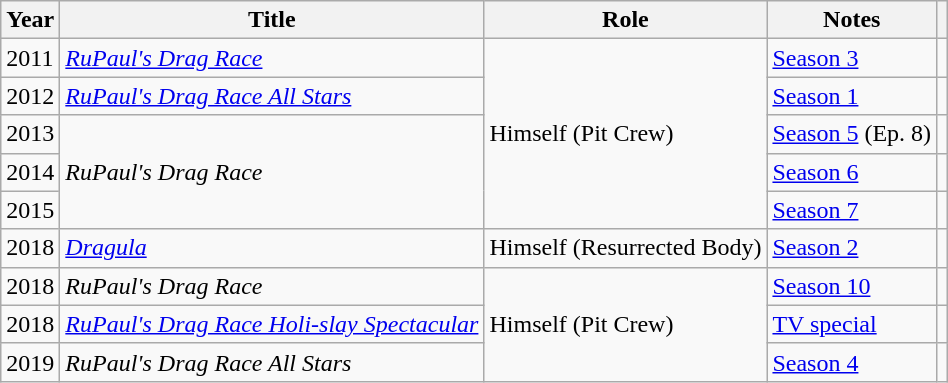<table class="wikitable plainrowheaders" style="text-align:left;">
<tr>
<th>Year</th>
<th>Title</th>
<th>Role</th>
<th>Notes</th>
<th></th>
</tr>
<tr>
<td>2011</td>
<td><em><a href='#'>RuPaul's Drag Race</a></em></td>
<td rowspan=5>Himself (Pit Crew)</td>
<td><a href='#'>Season 3</a></td>
<td></td>
</tr>
<tr>
<td>2012</td>
<td><em><a href='#'>RuPaul's Drag Race All Stars</a></em></td>
<td><a href='#'>Season 1</a></td>
<td></td>
</tr>
<tr>
<td>2013</td>
<td rowspan=3><em>RuPaul's Drag Race</em></td>
<td><a href='#'>Season 5</a> (Ep. 8)</td>
<td></td>
</tr>
<tr>
<td>2014</td>
<td><a href='#'>Season 6</a></td>
<td></td>
</tr>
<tr>
<td>2015</td>
<td><a href='#'>Season 7</a></td>
<td></td>
</tr>
<tr>
<td>2018</td>
<td><em><a href='#'>Dragula</a></em></td>
<td>Himself (Resurrected Body)</td>
<td><a href='#'>Season 2</a></td>
<td></td>
</tr>
<tr>
<td>2018</td>
<td><em>RuPaul's Drag Race</em></td>
<td rowspan=3>Himself (Pit Crew)</td>
<td><a href='#'>Season 10</a></td>
<td></td>
</tr>
<tr>
<td>2018</td>
<td><em><a href='#'>RuPaul's Drag Race Holi-slay Spectacular</a></em></td>
<td><a href='#'>TV special</a></td>
<td></td>
</tr>
<tr>
<td>2019</td>
<td><em>RuPaul's Drag Race All Stars</em></td>
<td><a href='#'>Season 4</a></td>
<td></td>
</tr>
</table>
